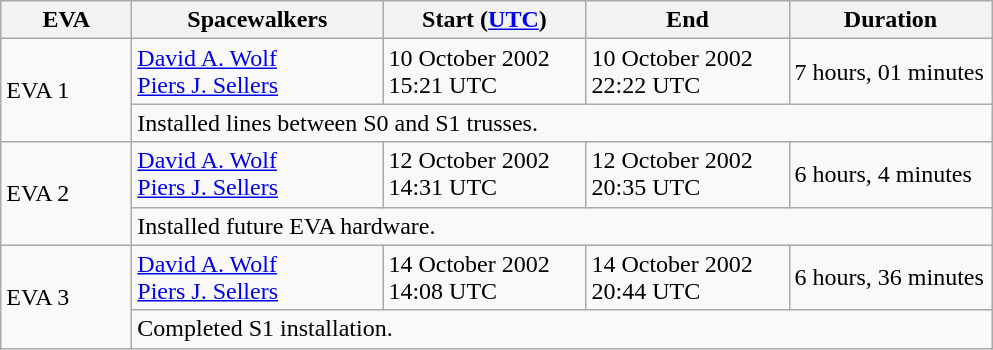<table class="wikitable">
<tr>
<th style="width: 5em;">EVA</th>
<th style="width:10em;">Spacewalkers</th>
<th style="width: 8em;">Start (<a href='#'>UTC</a>)</th>
<th style="width: 8em;">End</th>
<th style="width: 8em;">Duration</th>
</tr>
<tr>
<td rowspan="2">EVA 1</td>
<td><a href='#'>David A. Wolf</a> <br> <a href='#'>Piers J. Sellers</a></td>
<td>10 October 2002 <br> 15:21 UTC</td>
<td>10 October 2002 <br> 22:22 UTC</td>
<td>7 hours, 01 minutes</td>
</tr>
<tr>
<td colspan="4">Installed lines between S0 and S1 trusses.</td>
</tr>
<tr>
<td rowspan="2">EVA 2</td>
<td><a href='#'>David A. Wolf</a> <br> <a href='#'>Piers J. Sellers</a></td>
<td>12 October 2002 <br> 14:31 UTC</td>
<td>12 October 2002 <br> 20:35 UTC</td>
<td>6 hours, 4 minutes</td>
</tr>
<tr>
<td colspan="4">Installed future EVA hardware.</td>
</tr>
<tr>
<td rowspan="2">EVA 3</td>
<td><a href='#'>David A. Wolf</a> <br> <a href='#'>Piers J. Sellers</a></td>
<td>14 October 2002 <br> 14:08 UTC</td>
<td>14 October 2002 <br> 20:44 UTC</td>
<td>6 hours, 36 minutes</td>
</tr>
<tr>
<td colspan="4">Completed S1 installation.</td>
</tr>
</table>
